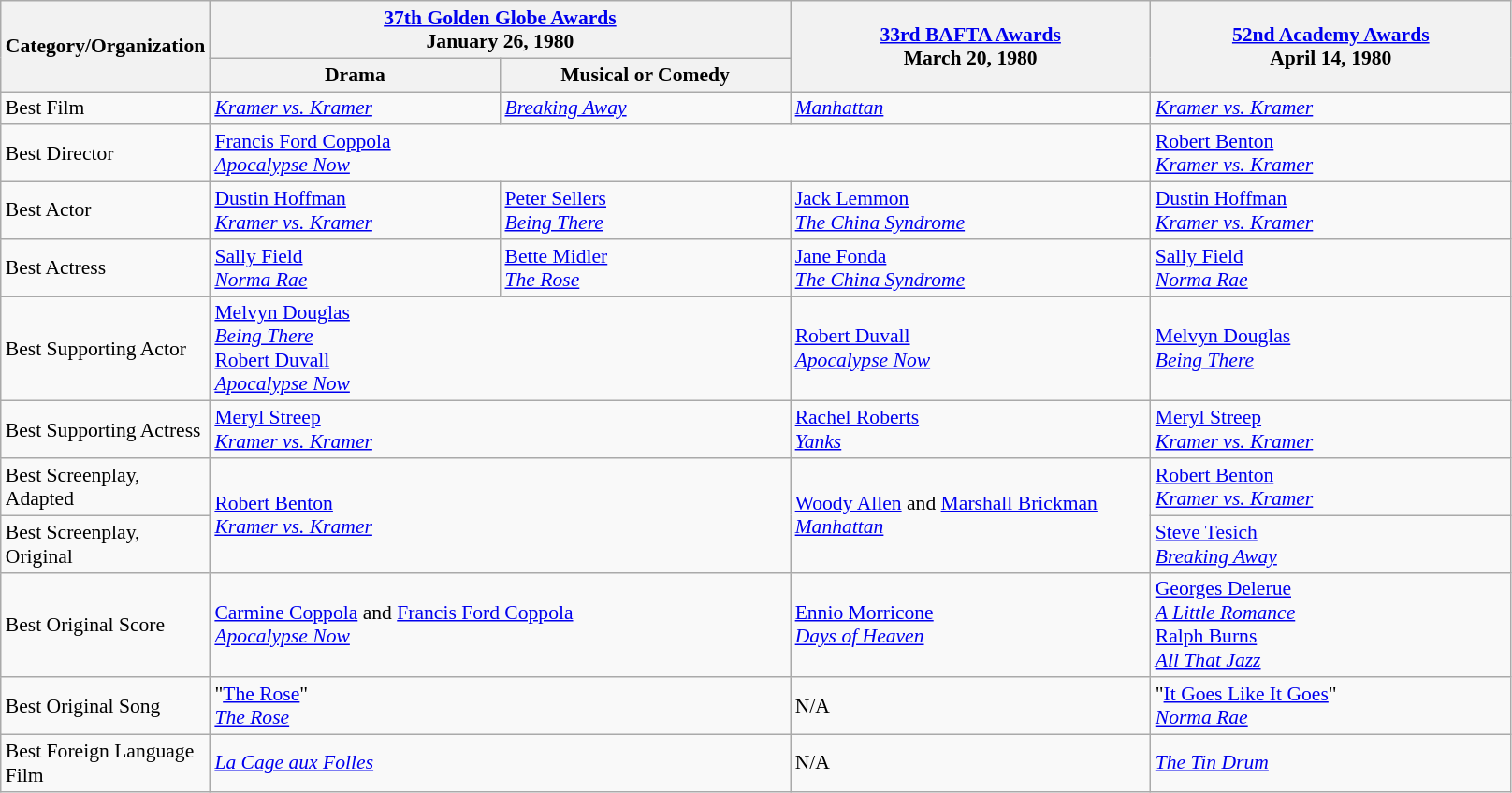<table class="wikitable" style="font-size: 90%;">
<tr>
<th rowspan="2" style="width:20px;">Category/Organization</th>
<th colspan="2" style="width:250px;"><a href='#'>37th Golden Globe Awards</a><br>January 26, 1980</th>
<th rowspan="2" style="width:250px;"><a href='#'>33rd BAFTA Awards</a><br>March 20, 1980</th>
<th rowspan="2" style="width:250px;"><a href='#'>52nd Academy Awards</a><br>April 14, 1980</th>
</tr>
<tr>
<th width=200>Drama</th>
<th style="width:200px;">Musical or Comedy</th>
</tr>
<tr>
<td>Best Film</td>
<td><em><a href='#'>Kramer vs. Kramer</a></em></td>
<td><em><a href='#'>Breaking Away</a></em></td>
<td><em><a href='#'>Manhattan</a></em></td>
<td><em><a href='#'>Kramer vs. Kramer</a></em></td>
</tr>
<tr>
<td>Best Director</td>
<td colspan="3"><a href='#'>Francis Ford Coppola</a><br><em><a href='#'>Apocalypse Now</a></em></td>
<td><a href='#'>Robert Benton</a><br><em><a href='#'>Kramer vs. Kramer</a></em></td>
</tr>
<tr>
<td>Best Actor</td>
<td><a href='#'>Dustin Hoffman</a><br><em><a href='#'>Kramer vs. Kramer</a></em></td>
<td><a href='#'>Peter Sellers</a><br><em><a href='#'>Being There</a></em></td>
<td><a href='#'>Jack Lemmon</a><br><em><a href='#'>The China Syndrome</a></em></td>
<td><a href='#'>Dustin Hoffman</a><br><em><a href='#'>Kramer vs. Kramer</a></em></td>
</tr>
<tr>
<td>Best Actress</td>
<td><a href='#'>Sally Field</a><br><em><a href='#'>Norma Rae</a></em></td>
<td><a href='#'>Bette Midler</a><br><em><a href='#'>The Rose</a></em></td>
<td><a href='#'>Jane Fonda</a><br><em><a href='#'>The China Syndrome</a></em></td>
<td><a href='#'>Sally Field</a><br><em><a href='#'>Norma Rae</a></em></td>
</tr>
<tr>
<td>Best Supporting Actor</td>
<td colspan="2"><a href='#'>Melvyn Douglas</a><br><em><a href='#'>Being There</a></em><br><a href='#'>Robert Duvall</a><br><em><a href='#'>Apocalypse Now</a></em></td>
<td><a href='#'>Robert Duvall</a><br><em><a href='#'>Apocalypse Now</a></em></td>
<td><a href='#'>Melvyn Douglas</a><br><em><a href='#'>Being There</a></em></td>
</tr>
<tr>
<td>Best Supporting Actress</td>
<td colspan="2"><a href='#'>Meryl Streep</a><br><em><a href='#'>Kramer vs. Kramer</a></em></td>
<td><a href='#'>Rachel Roberts</a><br><em><a href='#'>Yanks</a></em></td>
<td><a href='#'>Meryl Streep</a><br><em><a href='#'>Kramer vs. Kramer</a></em></td>
</tr>
<tr>
<td>Best Screenplay, Adapted</td>
<td colspan="2" rowspan="2"><a href='#'>Robert Benton</a><br><em><a href='#'>Kramer vs. Kramer</a></em></td>
<td rowspan="2"><a href='#'>Woody Allen</a> and <a href='#'>Marshall Brickman</a><br><em><a href='#'>Manhattan</a></em></td>
<td><a href='#'>Robert Benton</a><br><em><a href='#'>Kramer vs. Kramer</a></em></td>
</tr>
<tr>
<td>Best Screenplay, Original</td>
<td><a href='#'>Steve Tesich</a><br><em><a href='#'>Breaking Away</a></em></td>
</tr>
<tr>
<td>Best Original Score</td>
<td colspan="2"><a href='#'>Carmine Coppola</a> and <a href='#'>Francis Ford Coppola</a><br><em><a href='#'>Apocalypse Now</a></em></td>
<td><a href='#'>Ennio Morricone</a><br><em><a href='#'>Days of Heaven</a></em></td>
<td><a href='#'>Georges Delerue</a><br><em><a href='#'>A Little Romance</a></em><br><a href='#'>Ralph Burns</a><br><em><a href='#'>All That Jazz</a></em></td>
</tr>
<tr>
<td>Best Original Song</td>
<td colspan="2">"<a href='#'>The Rose</a>"<br><em><a href='#'>The Rose</a></em></td>
<td>N/A</td>
<td>"<a href='#'>It Goes Like It Goes</a>"<br><em><a href='#'>Norma Rae</a></em></td>
</tr>
<tr>
<td>Best Foreign Language Film</td>
<td colspan="2"><em><a href='#'>La Cage aux Folles</a></em></td>
<td>N/A</td>
<td><em><a href='#'>The Tin Drum</a></em></td>
</tr>
</table>
